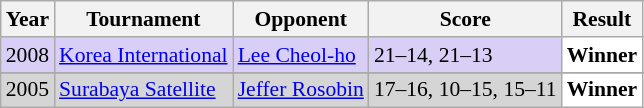<table class="sortable wikitable" style="font-size: 90%;">
<tr>
<th>Year</th>
<th>Tournament</th>
<th>Opponent</th>
<th>Score</th>
<th>Result</th>
</tr>
<tr style="background:#D8CEF6">
<td align="center">2008</td>
<td align="left"><a href='#'>Korea International</a></td>
<td align="left"> <a href='#'>Lee Cheol-ho</a></td>
<td align="left">21–14, 21–13</td>
<td style="text-align:left; background:white"> <strong>Winner</strong></td>
</tr>
<tr>
</tr>
<tr style="background:#D5D5D5">
<td align="center">2005</td>
<td align="left"><a href='#'>Surabaya Satellite</a></td>
<td align="left"> <a href='#'>Jeffer Rosobin</a></td>
<td align="left">17–16, 10–15, 15–11</td>
<td style="text-align:left; background:white"> <strong>Winner</strong></td>
</tr>
</table>
